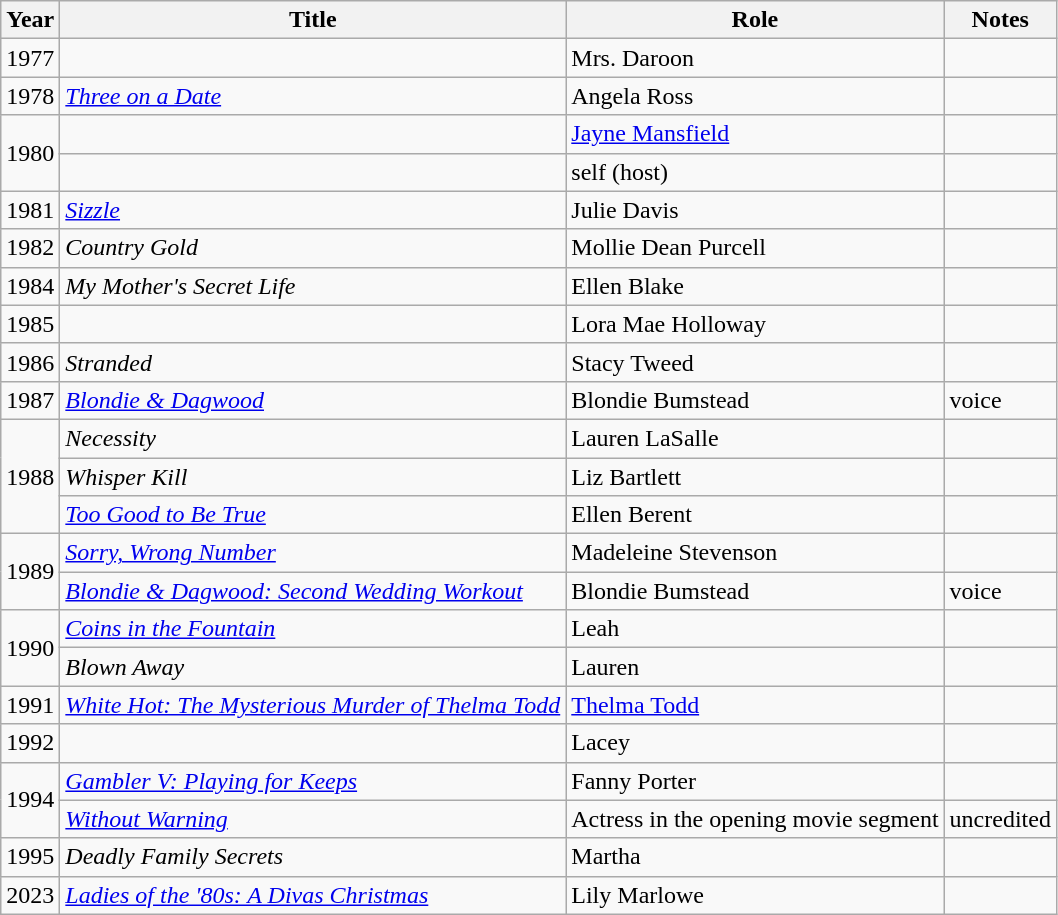<table class="wikitable sortable">
<tr>
<th>Year</th>
<th>Title</th>
<th>Role</th>
<th class="unsortable">Notes</th>
</tr>
<tr>
<td>1977</td>
<td><em></em></td>
<td>Mrs. Daroon</td>
<td></td>
</tr>
<tr>
<td>1978</td>
<td><em><a href='#'>Three on a Date</a></em></td>
<td>Angela Ross</td>
<td></td>
</tr>
<tr>
<td rowspan="2">1980</td>
<td><em></em></td>
<td><a href='#'>Jayne Mansfield</a></td>
<td></td>
</tr>
<tr>
<td><em></em></td>
<td>self (host)</td>
<td></td>
</tr>
<tr>
<td>1981</td>
<td><em><a href='#'>Sizzle</a></em></td>
<td>Julie Davis</td>
<td></td>
</tr>
<tr>
<td>1982</td>
<td><em>Country Gold</em></td>
<td>Mollie Dean Purcell</td>
<td></td>
</tr>
<tr>
<td>1984</td>
<td><em>My Mother's Secret Life</em></td>
<td>Ellen Blake</td>
<td></td>
</tr>
<tr>
<td>1985</td>
<td><em></em></td>
<td>Lora Mae Holloway</td>
<td></td>
</tr>
<tr>
<td>1986</td>
<td><em>Stranded</em></td>
<td>Stacy Tweed</td>
<td></td>
</tr>
<tr>
<td>1987</td>
<td><em><a href='#'>Blondie & Dagwood</a></em></td>
<td>Blondie Bumstead</td>
<td>voice</td>
</tr>
<tr>
<td rowspan="3">1988</td>
<td><em>Necessity</em></td>
<td>Lauren LaSalle</td>
<td></td>
</tr>
<tr>
<td><em>Whisper Kill</em></td>
<td>Liz Bartlett</td>
<td></td>
</tr>
<tr>
<td><em><a href='#'>Too Good to Be True</a></em></td>
<td>Ellen Berent</td>
<td></td>
</tr>
<tr>
<td rowspan="2">1989</td>
<td><em><a href='#'>Sorry, Wrong Number</a></em></td>
<td>Madeleine Stevenson</td>
<td></td>
</tr>
<tr>
<td><em><a href='#'>Blondie & Dagwood: Second Wedding Workout</a></em></td>
<td>Blondie Bumstead</td>
<td>voice</td>
</tr>
<tr>
<td rowspan="2">1990</td>
<td><em><a href='#'>Coins in the Fountain</a></em></td>
<td>Leah</td>
<td></td>
</tr>
<tr>
<td><em>Blown Away</em></td>
<td>Lauren</td>
<td></td>
</tr>
<tr>
<td>1991</td>
<td><em><a href='#'>White Hot: The Mysterious Murder of Thelma Todd</a></em></td>
<td><a href='#'>Thelma Todd</a></td>
<td></td>
</tr>
<tr>
<td>1992</td>
<td><em></em></td>
<td>Lacey</td>
<td></td>
</tr>
<tr>
<td rowspan="2">1994</td>
<td><em><a href='#'>Gambler V: Playing for Keeps</a></em></td>
<td>Fanny Porter</td>
<td></td>
</tr>
<tr>
<td><em><a href='#'>Without Warning</a></em></td>
<td>Actress in the opening movie segment</td>
<td>uncredited</td>
</tr>
<tr>
<td>1995</td>
<td><em>Deadly Family Secrets</em></td>
<td>Martha</td>
<td></td>
</tr>
<tr>
<td>2023</td>
<td><em><a href='#'>Ladies of the '80s: A Divas Christmas</a></em></td>
<td>Lily Marlowe</td>
<td></td>
</tr>
</table>
